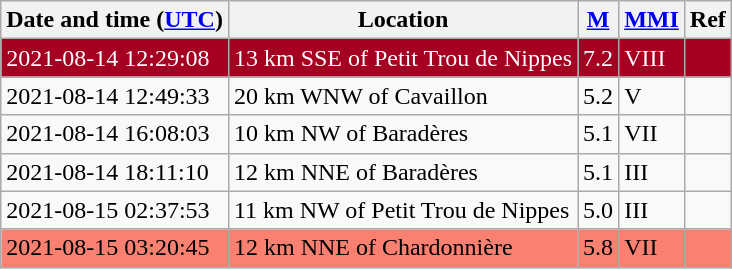<table class="wikitable sortable">
<tr>
<th>Date and time (<a href='#'>UTC</a>)</th>
<th>Location</th>
<th><a href='#'>M</a></th>
<th><a href='#'>MMI</a></th>
<th>Ref</th>
</tr>
<tr style="background:#a50021; color:#fff">
<td>2021-08-14 12:29:08</td>
<td>13 km SSE of Petit Trou de Nippes</td>
<td>7.2</td>
<td>VIII</td>
<td></td>
</tr>
<tr>
<td>2021-08-14 12:49:33</td>
<td>20 km WNW of Cavaillon</td>
<td>5.2</td>
<td>V</td>
<td></td>
</tr>
<tr>
<td>2021-08-14 16:08:03</td>
<td>10 km NW of Baradères</td>
<td>5.1</td>
<td>VII</td>
<td></td>
</tr>
<tr>
<td>2021-08-14 18:11:10</td>
<td>12 km NNE of Baradères</td>
<td>5.1</td>
<td>III</td>
<td></td>
</tr>
<tr>
<td>2021-08-15 02:37:53</td>
<td>11 km NW of Petit Trou de Nippes</td>
<td>5.0</td>
<td>III</td>
<td></td>
</tr>
<tr style="background:#FA8072; color:#000000">
<td>2021-08-15 03:20:45</td>
<td>12 km NNE of Chardonnière</td>
<td>5.8</td>
<td>VII</td>
<td></td>
</tr>
</table>
